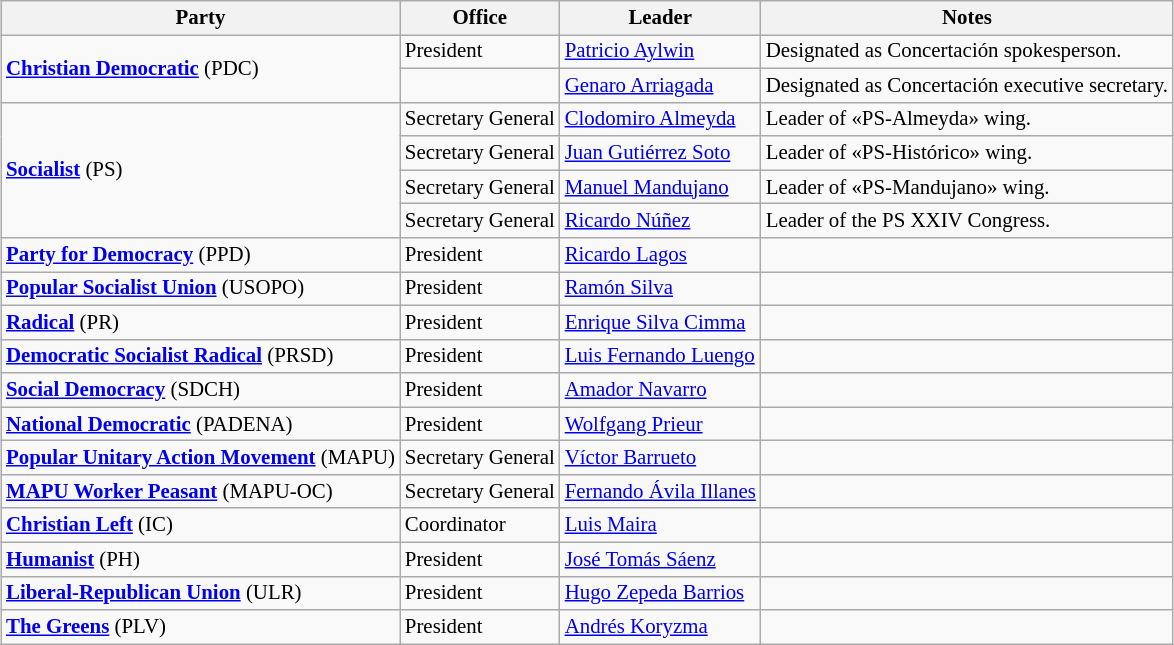<table class="wikitable" style="margin:1em auto; font-size:87%">
<tr>
<th>Party</th>
<th>Office</th>
<th>Leader</th>
<th>Notes</th>
</tr>
<tr>
<td rowspan="2"> <strong><a href='#'>Christian Democratic</a></strong> (PDC)</td>
<td>President</td>
<td><a href='#'>Patricio Aylwin</a></td>
<td>Designated as Concertación spokesperson.</td>
</tr>
<tr>
<td></td>
<td><a href='#'>Genaro Arriagada</a></td>
<td>Designated as Concertación executive secretary.</td>
</tr>
<tr>
<td rowspan="4"> <strong><a href='#'>Socialist</a></strong> (PS)</td>
<td>Secretary General</td>
<td><a href='#'>Clodomiro Almeyda</a></td>
<td>Leader of «PS-Almeyda» wing.</td>
</tr>
<tr>
<td>Secretary General</td>
<td><a href='#'>Juan Gutiérrez Soto</a></td>
<td>Leader of «PS-Histórico» wing.</td>
</tr>
<tr>
<td>Secretary General</td>
<td><a href='#'>Manuel Mandujano</a></td>
<td>Leader of «PS-Mandujano» wing.</td>
</tr>
<tr>
<td>Secretary General</td>
<td><a href='#'>Ricardo Núñez</a></td>
<td>Leader of the PS XXIV Congress.</td>
</tr>
<tr>
<td> <strong><a href='#'>Party for Democracy</a></strong> (PPD)</td>
<td>President</td>
<td><a href='#'>Ricardo Lagos</a></td>
<td></td>
</tr>
<tr>
<td> <strong><a href='#'>Popular Socialist Union</a></strong> (USOPO)</td>
<td>President</td>
<td><a href='#'>Ramón Silva</a></td>
<td></td>
</tr>
<tr>
<td> <strong><a href='#'>Radical</a></strong> (PR)</td>
<td>President</td>
<td><a href='#'>Enrique Silva Cimma</a></td>
<td></td>
</tr>
<tr>
<td><strong><a href='#'>Democratic Socialist Radical</a></strong> (PRSD)</td>
<td>President</td>
<td><a href='#'>Luis Fernando Luengo</a></td>
<td></td>
</tr>
<tr>
<td> <strong><a href='#'>Social Democracy</a></strong> (SDCH)</td>
<td>President</td>
<td><a href='#'>Amador Navarro</a></td>
<td></td>
</tr>
<tr>
<td> <strong><a href='#'>National Democratic</a></strong> (PADENA)</td>
<td>President</td>
<td><a href='#'>Wolfgang Prieur</a></td>
<td></td>
</tr>
<tr>
<td> <strong><a href='#'>Popular Unitary Action Movement</a></strong> (MAPU)</td>
<td>Secretary General</td>
<td><a href='#'>Víctor Barrueto</a></td>
<td></td>
</tr>
<tr>
<td> <strong><a href='#'>MAPU Worker Peasant</a></strong> (MAPU-OC)</td>
<td>Secretary General</td>
<td><a href='#'>Fernando Ávila Illanes</a></td>
<td></td>
</tr>
<tr>
<td> <strong><a href='#'>Christian Left</a></strong> (IC)</td>
<td>Coordinator</td>
<td><a href='#'>Luis Maira</a></td>
<td></td>
</tr>
<tr>
<td> <strong><a href='#'>Humanist</a></strong> (PH)</td>
<td>President</td>
<td><a href='#'>José Tomás Sáenz</a></td>
<td></td>
</tr>
<tr>
<td> <strong><a href='#'>Liberal-Republican Union</a></strong> (ULR)</td>
<td>President</td>
<td><a href='#'>Hugo Zepeda Barrios</a></td>
<td></td>
</tr>
<tr>
<td> <strong><a href='#'>The Greens</a></strong> (PLV)</td>
<td>President</td>
<td><a href='#'>Andrés Koryzma</a></td>
<td></td>
</tr>
</table>
